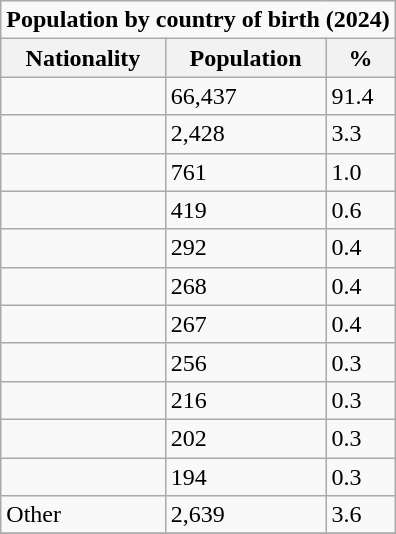<table class="wikitable" style="float:right;">
<tr>
<td colspan="3"><strong>Population by country of birth (2024)</strong></td>
</tr>
<tr \>
<th>Nationality</th>
<th>Population</th>
<th>%</th>
</tr>
<tr>
<td></td>
<td>66,437</td>
<td>91.4</td>
</tr>
<tr>
<td></td>
<td>2,428</td>
<td>3.3</td>
</tr>
<tr>
<td></td>
<td>761</td>
<td>1.0</td>
</tr>
<tr>
<td></td>
<td>419</td>
<td>0.6</td>
</tr>
<tr>
<td></td>
<td>292</td>
<td>0.4</td>
</tr>
<tr>
<td></td>
<td>268</td>
<td>0.4</td>
</tr>
<tr>
<td></td>
<td>267</td>
<td>0.4</td>
</tr>
<tr>
<td></td>
<td>256</td>
<td>0.3</td>
</tr>
<tr>
<td></td>
<td>216</td>
<td>0.3</td>
</tr>
<tr>
<td></td>
<td>202</td>
<td>0.3</td>
</tr>
<tr>
<td></td>
<td>194</td>
<td>0.3</td>
</tr>
<tr>
<td>Other</td>
<td>2,639</td>
<td>3.6</td>
</tr>
<tr>
</tr>
</table>
